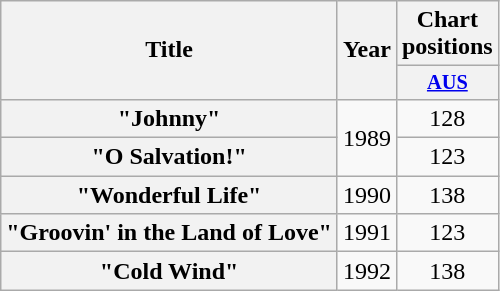<table class="wikitable plainrowheaders" style="text-align:center;">
<tr>
<th rowspan="2">Title</th>
<th rowspan="2">Year</th>
<th colspan="1">Chart positions</th>
</tr>
<tr>
<th scope="col" style="width:3em;font-size:85%;"><a href='#'>AUS</a><br></th>
</tr>
<tr>
<th scope="row">"Johnny"</th>
<td rowspan="2">1989</td>
<td>128</td>
</tr>
<tr>
<th scope="row">"O Salvation!"</th>
<td>123</td>
</tr>
<tr>
<th scope="row">"Wonderful Life"</th>
<td>1990</td>
<td>138</td>
</tr>
<tr>
<th scope="row">"Groovin' in the Land of Love"</th>
<td>1991</td>
<td>123</td>
</tr>
<tr>
<th scope="row">"Cold Wind"</th>
<td>1992</td>
<td>138</td>
</tr>
</table>
